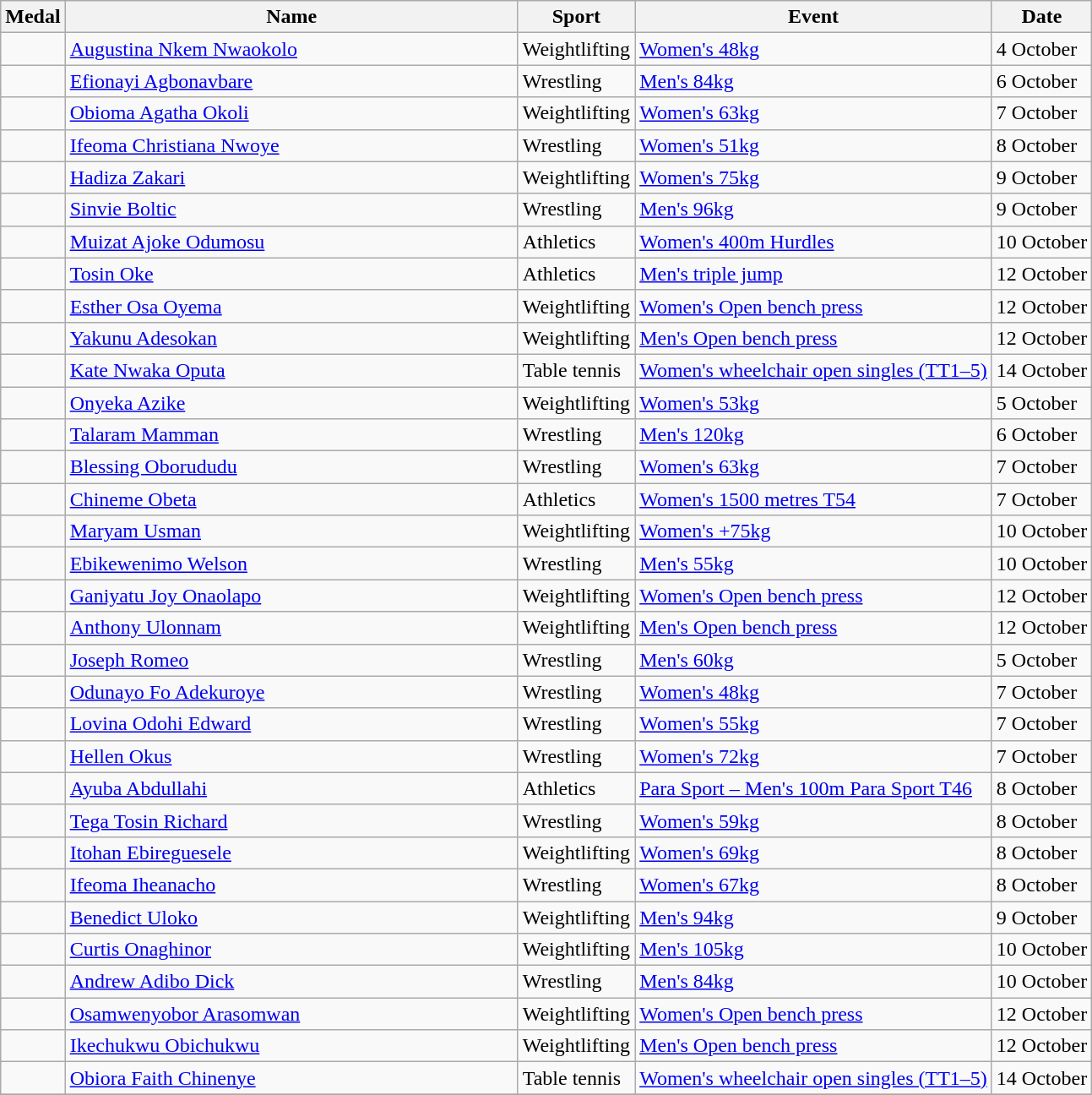<table class="wikitable sortable">
<tr>
<th>Medal</th>
<th width=350px>Name</th>
<th>Sport</th>
<th>Event</th>
<th>Date</th>
</tr>
<tr>
<td></td>
<td><a href='#'>Augustina Nkem Nwaokolo</a></td>
<td>Weightlifting</td>
<td><a href='#'>Women's 48kg</a></td>
<td>4 October</td>
</tr>
<tr>
<td></td>
<td><a href='#'>Efionayi Agbonavbare</a></td>
<td>Wrestling</td>
<td><a href='#'>Men's 84kg</a></td>
<td>6 October</td>
</tr>
<tr>
<td></td>
<td><a href='#'>Obioma Agatha Okoli</a></td>
<td>Weightlifting</td>
<td><a href='#'>Women's 63kg</a></td>
<td>7 October</td>
</tr>
<tr>
<td></td>
<td><a href='#'>Ifeoma Christiana Nwoye</a></td>
<td>Wrestling</td>
<td><a href='#'>Women's 51kg</a></td>
<td>8 October</td>
</tr>
<tr>
<td></td>
<td><a href='#'>Hadiza Zakari</a></td>
<td>Weightlifting</td>
<td><a href='#'>Women's 75kg</a></td>
<td>9 October</td>
</tr>
<tr>
<td></td>
<td><a href='#'>Sinvie Boltic</a></td>
<td>Wrestling</td>
<td><a href='#'>Men's 96kg</a></td>
<td>9 October</td>
</tr>
<tr>
<td></td>
<td><a href='#'>Muizat Ajoke Odumosu</a></td>
<td>Athletics</td>
<td><a href='#'>Women's 400m Hurdles</a></td>
<td>10 October</td>
</tr>
<tr>
<td></td>
<td><a href='#'>Tosin Oke</a></td>
<td>Athletics</td>
<td><a href='#'>Men's triple jump</a></td>
<td>12 October</td>
</tr>
<tr>
<td></td>
<td><a href='#'>Esther Osa Oyema</a></td>
<td>Weightlifting</td>
<td><a href='#'>Women's Open bench press</a></td>
<td>12 October</td>
</tr>
<tr>
<td></td>
<td><a href='#'>Yakunu Adesokan</a></td>
<td>Weightlifting</td>
<td><a href='#'>Men's Open bench press</a></td>
<td>12 October</td>
</tr>
<tr>
<td></td>
<td><a href='#'>Kate Nwaka Oputa</a></td>
<td>Table tennis</td>
<td><a href='#'>Women's wheelchair open singles (TT1–5)</a></td>
<td>14 October</td>
</tr>
<tr>
<td></td>
<td><a href='#'>Onyeka Azike</a></td>
<td>Weightlifting</td>
<td><a href='#'>Women's 53kg</a></td>
<td>5 October</td>
</tr>
<tr>
<td></td>
<td><a href='#'>Talaram Mamman</a></td>
<td>Wrestling</td>
<td><a href='#'>Men's 120kg</a></td>
<td>6 October</td>
</tr>
<tr>
<td></td>
<td><a href='#'>Blessing Oborududu</a></td>
<td>Wrestling</td>
<td><a href='#'>Women's 63kg</a></td>
<td>7 October</td>
</tr>
<tr>
<td></td>
<td><a href='#'>Chineme Obeta</a></td>
<td>Athletics</td>
<td><a href='#'>Women's 1500 metres T54</a></td>
<td>7 October</td>
</tr>
<tr>
<td></td>
<td><a href='#'>Maryam Usman</a></td>
<td>Weightlifting</td>
<td><a href='#'>Women's +75kg</a></td>
<td>10 October</td>
</tr>
<tr>
<td></td>
<td><a href='#'>Ebikewenimo Welson</a></td>
<td>Wrestling</td>
<td><a href='#'>Men's 55kg</a></td>
<td>10 October</td>
</tr>
<tr>
<td></td>
<td><a href='#'>Ganiyatu Joy Onaolapo</a></td>
<td>Weightlifting</td>
<td><a href='#'>Women's Open bench press</a></td>
<td>12 October</td>
</tr>
<tr>
<td></td>
<td><a href='#'>Anthony Ulonnam</a></td>
<td>Weightlifting</td>
<td><a href='#'>Men's Open bench press</a></td>
<td>12 October</td>
</tr>
<tr>
<td></td>
<td><a href='#'>Joseph Romeo</a></td>
<td>Wrestling</td>
<td><a href='#'>Men's 60kg</a></td>
<td>5 October</td>
</tr>
<tr>
<td></td>
<td><a href='#'>Odunayo Fo Adekuroye</a></td>
<td>Wrestling</td>
<td><a href='#'>Women's 48kg</a></td>
<td>7 October</td>
</tr>
<tr>
<td></td>
<td><a href='#'>Lovina Odohi Edward</a></td>
<td>Wrestling</td>
<td><a href='#'>Women's 55kg</a></td>
<td>7 October</td>
</tr>
<tr>
<td></td>
<td><a href='#'>Hellen Okus</a></td>
<td>Wrestling</td>
<td><a href='#'>Women's 72kg</a></td>
<td>7 October</td>
</tr>
<tr>
<td></td>
<td><a href='#'>Ayuba Abdullahi</a></td>
<td>Athletics</td>
<td><a href='#'>Para Sport – Men's 100m Para Sport T46</a></td>
<td>8 October</td>
</tr>
<tr>
<td></td>
<td><a href='#'>Tega Tosin Richard</a></td>
<td>Wrestling</td>
<td><a href='#'>Women's 59kg</a></td>
<td>8 October</td>
</tr>
<tr>
<td></td>
<td><a href='#'>Itohan Ebireguesele</a></td>
<td>Weightlifting</td>
<td><a href='#'>Women's 69kg</a></td>
<td>8 October</td>
</tr>
<tr>
<td></td>
<td><a href='#'>Ifeoma Iheanacho</a></td>
<td>Wrestling</td>
<td><a href='#'>Women's 67kg</a></td>
<td>8 October</td>
</tr>
<tr>
<td></td>
<td><a href='#'>Benedict Uloko</a></td>
<td>Weightlifting</td>
<td><a href='#'>Men's 94kg</a></td>
<td>9 October</td>
</tr>
<tr>
<td></td>
<td><a href='#'>Curtis Onaghinor</a></td>
<td>Weightlifting</td>
<td><a href='#'>Men's 105kg</a></td>
<td>10 October</td>
</tr>
<tr>
<td></td>
<td><a href='#'>Andrew Adibo Dick</a></td>
<td>Wrestling</td>
<td><a href='#'>Men's 84kg</a></td>
<td>10 October</td>
</tr>
<tr>
<td></td>
<td><a href='#'>Osamwenyobor Arasomwan</a></td>
<td>Weightlifting</td>
<td><a href='#'>Women's Open bench press</a></td>
<td>12 October</td>
</tr>
<tr>
<td></td>
<td><a href='#'>Ikechukwu Obichukwu</a></td>
<td>Weightlifting</td>
<td><a href='#'>Men's Open bench press</a></td>
<td>12 October</td>
</tr>
<tr>
<td></td>
<td><a href='#'>Obiora Faith Chinenye</a></td>
<td>Table tennis</td>
<td><a href='#'>Women's wheelchair open singles (TT1–5)</a></td>
<td>14 October</td>
</tr>
<tr>
</tr>
</table>
